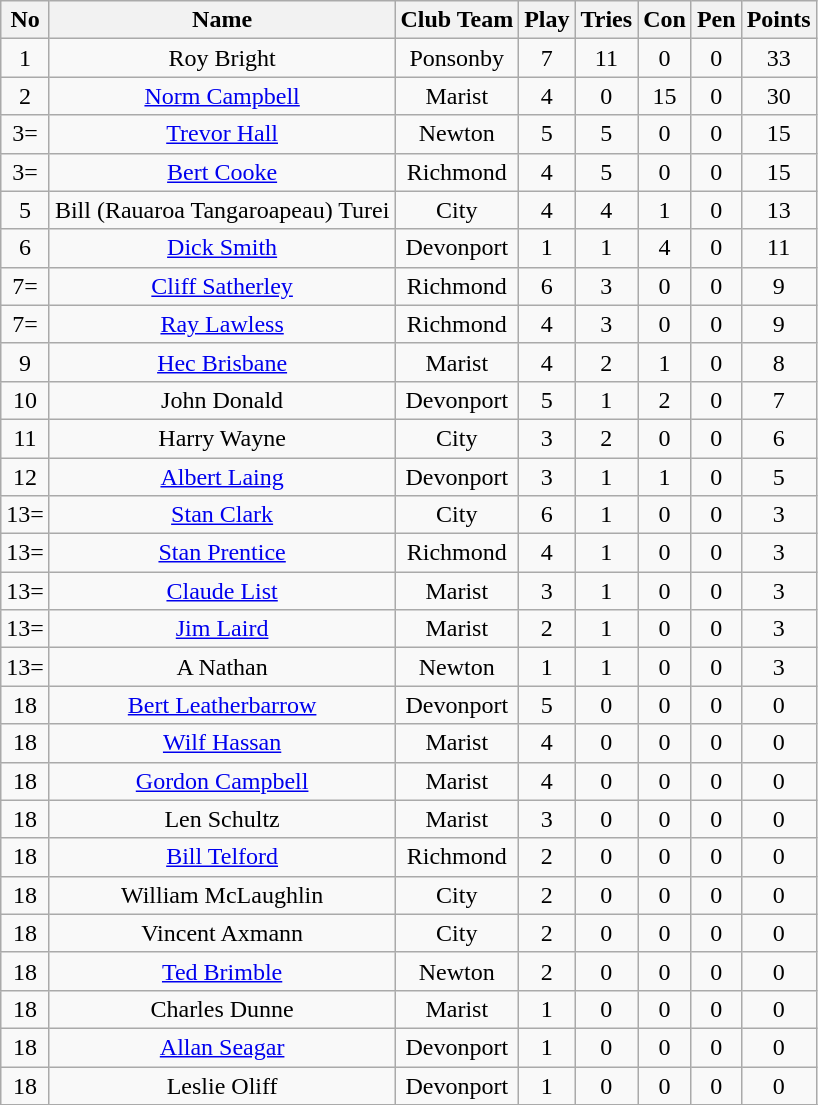<table class="wikitable sortable" style="text-align: center;">
<tr>
<th>No</th>
<th>Name</th>
<th>Club Team</th>
<th>Play</th>
<th>Tries</th>
<th>Con</th>
<th>Pen</th>
<th>Points</th>
</tr>
<tr>
<td>1</td>
<td>Roy Bright</td>
<td>Ponsonby</td>
<td>7</td>
<td>11</td>
<td>0</td>
<td>0</td>
<td>33</td>
</tr>
<tr>
<td>2</td>
<td><a href='#'>Norm Campbell</a></td>
<td>Marist</td>
<td>4</td>
<td>0</td>
<td>15</td>
<td>0</td>
<td>30</td>
</tr>
<tr>
<td>3=</td>
<td><a href='#'>Trevor Hall</a></td>
<td>Newton</td>
<td>5</td>
<td>5</td>
<td>0</td>
<td>0</td>
<td>15</td>
</tr>
<tr>
<td>3=</td>
<td><a href='#'>Bert Cooke</a></td>
<td>Richmond</td>
<td>4</td>
<td>5</td>
<td>0</td>
<td>0</td>
<td>15</td>
</tr>
<tr>
<td>5</td>
<td>Bill (Rauaroa Tangaroapeau) Turei</td>
<td>City</td>
<td>4</td>
<td>4</td>
<td>1</td>
<td>0</td>
<td>13</td>
</tr>
<tr>
<td>6</td>
<td><a href='#'>Dick Smith</a></td>
<td>Devonport</td>
<td>1</td>
<td>1</td>
<td>4</td>
<td>0</td>
<td>11</td>
</tr>
<tr>
<td>7=</td>
<td><a href='#'>Cliff Satherley</a></td>
<td>Richmond</td>
<td>6</td>
<td>3</td>
<td>0</td>
<td>0</td>
<td>9</td>
</tr>
<tr>
<td>7=</td>
<td><a href='#'>Ray Lawless</a></td>
<td>Richmond</td>
<td>4</td>
<td>3</td>
<td>0</td>
<td>0</td>
<td>9</td>
</tr>
<tr>
<td>9</td>
<td><a href='#'>Hec Brisbane</a></td>
<td>Marist</td>
<td>4</td>
<td>2</td>
<td>1</td>
<td>0</td>
<td>8</td>
</tr>
<tr>
<td>10</td>
<td>John Donald</td>
<td>Devonport</td>
<td>5</td>
<td>1</td>
<td>2</td>
<td>0</td>
<td>7</td>
</tr>
<tr>
<td>11</td>
<td>Harry Wayne</td>
<td>City</td>
<td>3</td>
<td>2</td>
<td>0</td>
<td>0</td>
<td>6</td>
</tr>
<tr>
<td>12</td>
<td><a href='#'>Albert Laing</a></td>
<td>Devonport</td>
<td>3</td>
<td>1</td>
<td>1</td>
<td>0</td>
<td>5</td>
</tr>
<tr>
<td>13=</td>
<td><a href='#'>Stan Clark</a></td>
<td>City</td>
<td>6</td>
<td>1</td>
<td>0</td>
<td>0</td>
<td>3</td>
</tr>
<tr>
<td>13=</td>
<td><a href='#'>Stan Prentice</a></td>
<td>Richmond</td>
<td>4</td>
<td>1</td>
<td>0</td>
<td>0</td>
<td>3</td>
</tr>
<tr>
<td>13=</td>
<td><a href='#'>Claude List</a></td>
<td>Marist</td>
<td>3</td>
<td>1</td>
<td>0</td>
<td>0</td>
<td>3</td>
</tr>
<tr>
<td>13=</td>
<td><a href='#'>Jim Laird</a></td>
<td>Marist</td>
<td>2</td>
<td>1</td>
<td>0</td>
<td>0</td>
<td>3</td>
</tr>
<tr>
<td>13=</td>
<td>A Nathan</td>
<td>Newton</td>
<td>1</td>
<td>1</td>
<td>0</td>
<td>0</td>
<td>3</td>
</tr>
<tr>
<td>18</td>
<td><a href='#'>Bert Leatherbarrow</a></td>
<td>Devonport</td>
<td>5</td>
<td>0</td>
<td>0</td>
<td>0</td>
<td>0</td>
</tr>
<tr>
<td>18</td>
<td><a href='#'>Wilf Hassan</a></td>
<td>Marist</td>
<td>4</td>
<td>0</td>
<td>0</td>
<td>0</td>
<td>0</td>
</tr>
<tr>
<td>18</td>
<td><a href='#'>Gordon Campbell</a></td>
<td>Marist</td>
<td>4</td>
<td>0</td>
<td>0</td>
<td>0</td>
<td>0</td>
</tr>
<tr>
<td>18</td>
<td>Len Schultz</td>
<td>Marist</td>
<td>3</td>
<td>0</td>
<td>0</td>
<td>0</td>
<td>0</td>
</tr>
<tr>
<td>18</td>
<td><a href='#'>Bill Telford</a></td>
<td>Richmond</td>
<td>2</td>
<td>0</td>
<td>0</td>
<td>0</td>
<td>0</td>
</tr>
<tr>
<td>18</td>
<td>William McLaughlin</td>
<td>City</td>
<td>2</td>
<td>0</td>
<td>0</td>
<td>0</td>
<td>0</td>
</tr>
<tr>
<td>18</td>
<td>Vincent Axmann</td>
<td>City</td>
<td>2</td>
<td>0</td>
<td>0</td>
<td>0</td>
<td>0</td>
</tr>
<tr>
<td>18</td>
<td><a href='#'>Ted Brimble</a></td>
<td>Newton</td>
<td>2</td>
<td>0</td>
<td>0</td>
<td>0</td>
<td>0</td>
</tr>
<tr>
<td>18</td>
<td>Charles Dunne</td>
<td>Marist</td>
<td>1</td>
<td>0</td>
<td>0</td>
<td>0</td>
<td>0</td>
</tr>
<tr>
<td>18</td>
<td><a href='#'>Allan Seagar</a></td>
<td>Devonport</td>
<td>1</td>
<td>0</td>
<td>0</td>
<td>0</td>
<td>0</td>
</tr>
<tr>
<td>18</td>
<td>Leslie Oliff</td>
<td>Devonport</td>
<td>1</td>
<td>0</td>
<td>0</td>
<td>0</td>
<td>0</td>
</tr>
<tr>
</tr>
</table>
